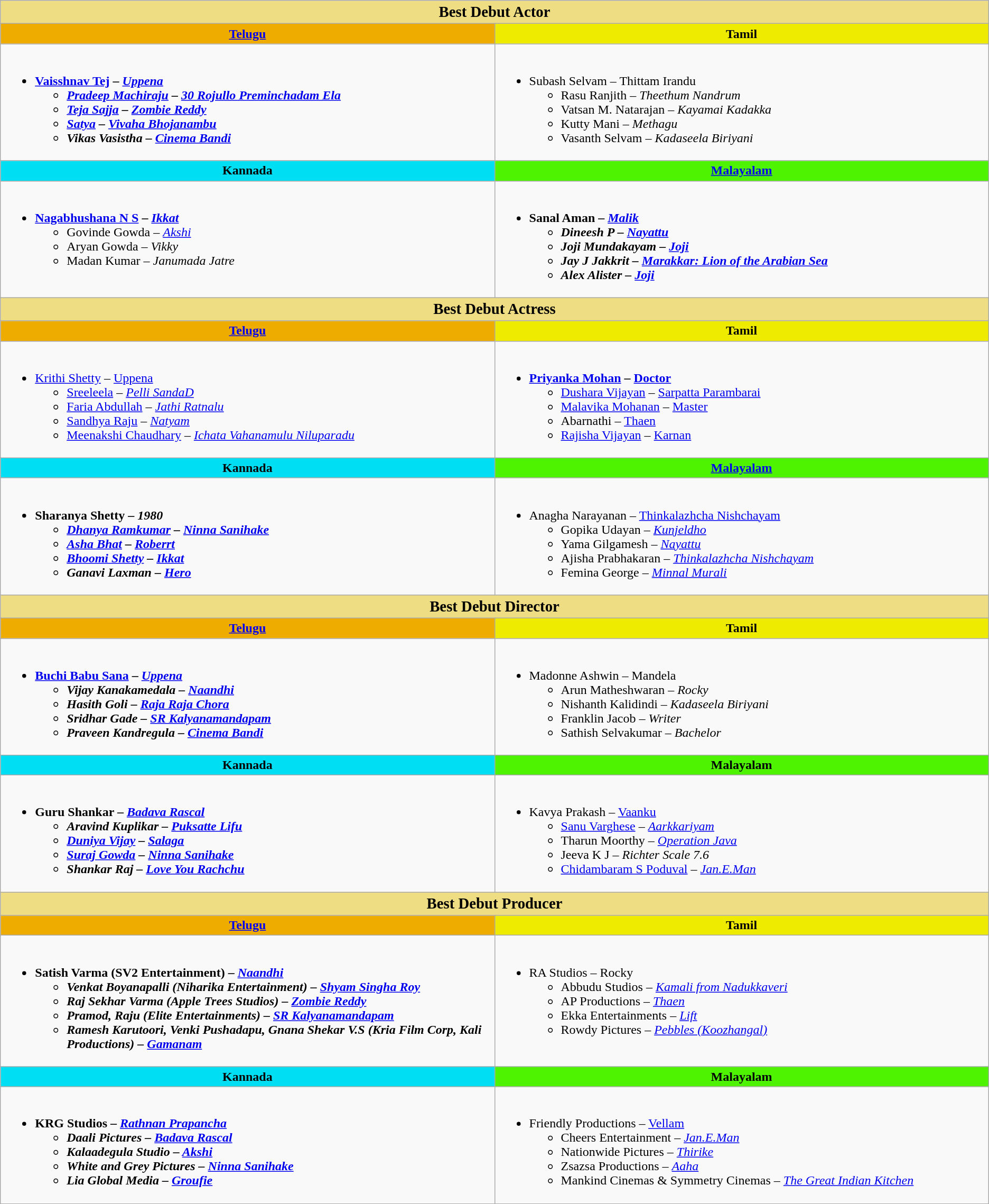<table class="wikitable" |>
<tr>
<th colspan="2" ! style="background:#eedd82; width:3000px; text-align:center;"><big><strong>Best Debut Actor</strong></big></th>
</tr>
<tr>
<th ! style="background:#efac00; width:50%; text-align:center;"><a href='#'>Telugu</a></th>
<th ! style="background:#efeb00; width:50%; text-align:center;">Tamil</th>
</tr>
<tr>
<td valign="top"><br><ul><li><strong><a href='#'>Vaisshnav Tej</a> – <em><a href='#'>Uppena</a><strong><em><ul><li><a href='#'>Pradeep Machiraju</a> – </em><a href='#'>30 Rojullo Preminchadam Ela</a><em></li><li><a href='#'>Teja Sajja</a> – </em><a href='#'>Zombie Reddy</a><em></li><li><a href='#'>Satya</a> – <a href='#'></em>Vivaha Bhojanambu<em></a></li><li>Vikas Vasistha – </em><a href='#'>Cinema Bandi</a><em></li></ul></li></ul></td>
<td valign="top"><br><ul><li></strong>Subash Selvam – </em>Thittam Irandu</em></strong><ul><li>Rasu Ranjith – <em>Theethum Nandrum</em></li><li>Vatsan M. Natarajan – <em>Kayamai Kadakka</em></li><li>Kutty Mani – <em>Methagu</em></li><li>Vasanth Selvam – <em>Kadaseela Biriyani</em></li></ul></li></ul></td>
</tr>
<tr>
<th ! style="background:#00def3; text-align:center;">Kannada</th>
<th ! style="background:#4df300; text-align:center;"><a href='#'>Malayalam</a></th>
</tr>
<tr>
<td valign="top"><br><ul><li><strong><a href='#'>Nagabhushana N S</a> – <a href='#'><em>Ikkat</em></a></strong><ul><li>Govinde Gowda – <em><a href='#'>Akshi</a></em></li><li>Aryan Gowda – <em>Vikky</em></li><li>Madan Kumar – <em>Janumada Jatre</em></li></ul></li></ul></td>
<td><br><ul><li><strong>Sanal Aman – <em><a href='#'>Malik</a><strong><em><ul><li>Dineesh P – </em><a href='#'>Nayattu</a><em></li><li>Joji Mundakayam – </em><a href='#'>Joji</a><em></li><li>Jay J Jakkrit – </em><a href='#'>Marakkar: Lion of the Arabian Sea</a><em></li><li>Alex Alister – </em><a href='#'>Joji</a><em></li></ul></li></ul></td>
</tr>
<tr>
<th colspan="2" ! style="background:#eedd82; text-align:center;"><big></strong>Best Debut Actress<strong></big></th>
</tr>
<tr>
<th ! style="background:#efac00; text-align:center;"><a href='#'>Telugu</a></th>
<th ! style="background:#efeb00; text-align:center;">Tamil</th>
</tr>
<tr>
<td valign="top"><br><ul><li></strong><a href='#'>Krithi Shetty</a> – </em><a href='#'>Uppena</a></em></strong><ul><li><a href='#'>Sreeleela</a> – <em><a href='#'>Pelli SandaD</a></em></li><li><a href='#'>Faria Abdullah</a> – <em><a href='#'>Jathi Ratnalu</a></em></li><li><a href='#'>Sandhya Raju</a> – <em><a href='#'>Natyam</a></em></li><li><a href='#'>Meenakshi Chaudhary</a> – <em><a href='#'>Ichata Vahanamulu Niluparadu</a></em></li></ul></li></ul></td>
<td valign="top"><br><ul><li><strong><a href='#'>Priyanka Mohan</a> – <a href='#'>Doctor</a></strong><ul><li><a href='#'>Dushara Vijayan</a> – <a href='#'>Sarpatta Parambarai</a></li><li><a href='#'>Malavika Mohanan</a> – <a href='#'>Master</a></li><li>Abarnathi – <a href='#'>Thaen</a></li><li><a href='#'>Rajisha Vijayan</a> – <a href='#'>Karnan</a></li></ul></li></ul></td>
</tr>
<tr>
<th ! style="background:#00def3; text-align:center;">Kannada</th>
<th ! style="background:#4df300; text-align:center;"><a href='#'>Malayalam</a></th>
</tr>
<tr>
<td valign="top"><br><ul><li><strong>Sharanya Shetty – <em>1980<strong><em><ul><li><a href='#'>Dhanya Ramkumar</a> – </em><a href='#'>Ninna Sanihake</a><em></li><li><a href='#'>Asha Bhat</a> – </em><a href='#'>Roberrt</a><em></li><li><a href='#'>Bhoomi Shetty</a> – <a href='#'></em>Ikkat<em></a></li><li>Ganavi Laxman – <a href='#'></em>Hero<em></a></li></ul></li></ul></td>
<td><br><ul><li></strong>Anagha Narayanan – </em><a href='#'>Thinkalazhcha Nishchayam</a></em></strong><ul><li>Gopika Udayan – <em><a href='#'>Kunjeldho</a></em></li><li>Yama Gilgamesh – <em><a href='#'>Nayattu</a></em></li><li>Ajisha Prabhakaran – <em><a href='#'>Thinkalazhcha Nishchayam</a></em></li><li>Femina George – <em><a href='#'>Minnal Murali</a></em></li></ul></li></ul></td>
</tr>
<tr>
<th colspan="2" ! style="background:#eedd82; text-align:center;"><big><strong>Best Debut Director</strong></big></th>
</tr>
<tr>
<th ! style="background:#efac00; text-align:center;"><a href='#'>Telugu</a></th>
<th ! style="background:#efeb00; text-align:center;">Tamil</th>
</tr>
<tr>
<td valign="top"><br><ul><li><strong><a href='#'>Buchi Babu Sana</a> – <em><a href='#'>Uppena</a><strong><em><ul><li>Vijay Kanakamedala – </em><a href='#'>Naandhi</a><em></li><li>Hasith Goli – </em><a href='#'>Raja Raja Chora</a><em></li><li>Sridhar Gade – </em><a href='#'>SR Kalyanamandapam</a><em></li><li>Praveen Kandregula – </em><a href='#'>Cinema Bandi</a><em></li></ul></li></ul></td>
<td valign="top"><br><ul><li></strong>Madonne Ashwin – </em>Mandela</em></strong><ul><li>Arun Matheshwaran – <em>Rocky</em></li><li>Nishanth Kalidindi – <em>Kadaseela Biriyani</em></li><li>Franklin Jacob – <em>Writer</em></li><li>Sathish Selvakumar – <em>Bachelor</em></li></ul></li></ul></td>
</tr>
<tr>
<th ! style="background:#00def3; text-align:center;">Kannada</th>
<th ! style="background:#4df300; text-align:center;">Malayalam</th>
</tr>
<tr>
<td valign="top"><br><ul><li><strong>Guru Shankar – <em><a href='#'>Badava Rascal</a><strong><em><ul><li>Aravind Kuplikar – </em><a href='#'>Puksatte Lifu</a><em></li><li><a href='#'>Duniya Vijay</a> – <a href='#'></em>Salaga<em></a></li><li><a href='#'>Suraj Gowda</a> – </em><a href='#'>Ninna Sanihake</a><em></li><li>Shankar Raj – </em><a href='#'>Love You Rachchu</a><em></li></ul></li></ul></td>
<td><br><ul><li></strong>Kavya Prakash – </em><a href='#'>Vaanku</a></em></strong><ul><li><a href='#'>Sanu Varghese</a> – <em><a href='#'>Aarkkariyam</a></em></li><li>Tharun Moorthy – <em><a href='#'>Operation Java</a></em></li><li>Jeeva K J – <em>Richter Scale 7.6</em></li><li><a href='#'>Chidambaram S Poduval</a> – <em><a href='#'>Jan.E.Man</a></em></li></ul></li></ul></td>
</tr>
<tr>
<th colspan="2" ! style="background:#eedd82; text-align:center;"><big><strong>Best Debut Producer</strong></big></th>
</tr>
<tr>
<th ! style="background:#efac00; text-align:center;"><a href='#'>Telugu</a></th>
<th ! style="background:#efeb00; text-align:center;">Tamil</th>
</tr>
<tr>
<td valign="top"><br><ul><li><strong>Satish Varma (SV2 Entertainment) – <em><a href='#'>Naandhi</a><strong><em><ul><li>Venkat Boyanapalli (Niharika Entertainment) – </em><a href='#'>Shyam Singha Roy</a><em></li><li>Raj Sekhar Varma (Apple Trees Studios) – </em><a href='#'>Zombie Reddy</a><em></li><li>Pramod, Raju (Elite Entertainments) – </em><a href='#'>SR Kalyanamandapam</a><em></li><li>Ramesh Karutoori, Venki Pushadapu, Gnana Shekar V.S (Kria Film Corp, Kali Productions) – <a href='#'></em>Gamanam<em></a></li></ul></li></ul></td>
<td valign="top"><br><ul><li></strong>RA Studios – </em>Rocky</em></strong><ul><li>Abbudu Studios – <em><a href='#'>Kamali from Nadukkaveri</a></em></li><li>AP Productions – <em><a href='#'>Thaen</a></em></li><li>Ekka Entertainments – <em><a href='#'>Lift</a></em></li><li>Rowdy Pictures – <em><a href='#'>Pebbles (Koozhangal)</a></em></li></ul></li></ul></td>
</tr>
<tr>
<th ! style="background:#00def3; text-align:center;">Kannada</th>
<th ! style="background:#4df300; text-align:center;">Malayalam</th>
</tr>
<tr>
<td valign="top"><br><ul><li><strong>KRG Studios – <em><a href='#'>Rathnan Prapancha</a><strong><em><ul><li>Daali Pictures – </em><a href='#'>Badava Rascal</a><em></li><li>Kalaadegula Studio – </em><a href='#'>Akshi</a><em></li><li>White and Grey Pictures – </em><a href='#'>Ninna Sanihake</a><em></li><li>Lia Global Media – </em><a href='#'>Groufie</a><em></li></ul></li></ul></td>
<td><br><ul><li></strong>Friendly Productions – </em><a href='#'>Vellam</a></em></strong><ul><li>Cheers Entertainment – <em><a href='#'>Jan.E.Man</a></em></li><li>Nationwide Pictures – <em><a href='#'>Thirike</a></em></li><li>Zsazsa Productions – <em><a href='#'>Aaha</a></em></li><li>Mankind Cinemas & Symmetry Cinemas – <em><a href='#'>The Great Indian Kitchen</a></em></li></ul></li></ul></td>
</tr>
</table>
